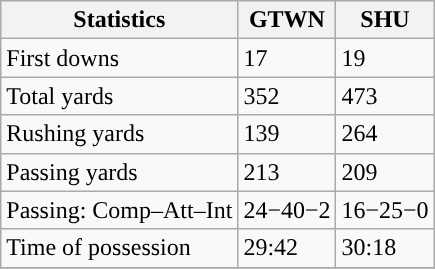<table class="wikitable" style="float: left;">
<tr>
<th>Statistics</th>
<th>GTWN</th>
<th>SHU</th>
</tr>
<tr>
<td>First downs</td>
<td>17</td>
<td>19</td>
</tr>
<tr>
<td>Total yards</td>
<td>352</td>
<td>473</td>
</tr>
<tr>
<td>Rushing yards</td>
<td>139</td>
<td>264</td>
</tr>
<tr>
<td>Passing yards</td>
<td>213</td>
<td>209</td>
</tr>
<tr>
<td>Passing: Comp–Att–Int</td>
<td>24−40−2</td>
<td>16−25−0</td>
</tr>
<tr>
<td>Time of possession</td>
<td>29:42</td>
<td>30:18</td>
</tr>
<tr>
</tr>
</table>
